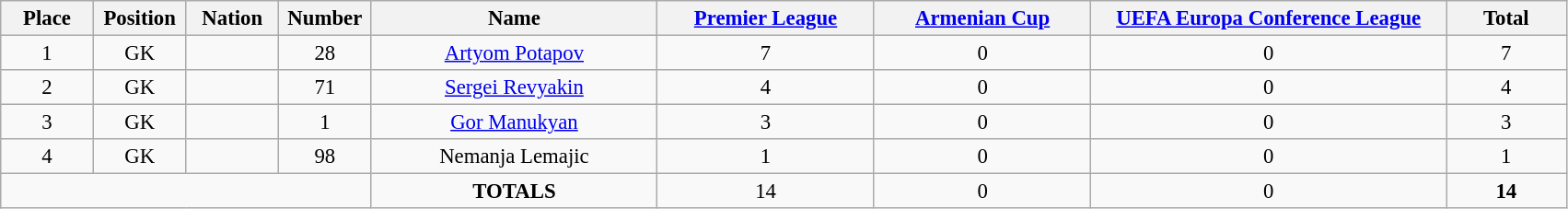<table class="wikitable" style="font-size: 95%; text-align: center;">
<tr>
<th width=60>Place</th>
<th width=60>Position</th>
<th width=60>Nation</th>
<th width=60>Number</th>
<th width=200>Name</th>
<th width=150><a href='#'>Premier League</a></th>
<th width=150><a href='#'>Armenian Cup</a></th>
<th width=250><a href='#'>UEFA Europa Conference League</a></th>
<th width=80>Total</th>
</tr>
<tr>
<td>1</td>
<td>GK</td>
<td></td>
<td>28</td>
<td><a href='#'>Artyom Potapov</a></td>
<td>7</td>
<td>0</td>
<td>0</td>
<td>7</td>
</tr>
<tr>
<td>2</td>
<td>GK</td>
<td></td>
<td>71</td>
<td><a href='#'>Sergei Revyakin</a></td>
<td>4</td>
<td>0</td>
<td>0</td>
<td>4</td>
</tr>
<tr>
<td>3</td>
<td>GK</td>
<td></td>
<td>1</td>
<td><a href='#'>Gor Manukyan</a></td>
<td>3</td>
<td>0</td>
<td>0</td>
<td>3</td>
</tr>
<tr>
<td>4</td>
<td>GK</td>
<td></td>
<td>98</td>
<td>Nemanja Lemajic</td>
<td>1</td>
<td>0</td>
<td>0</td>
<td>1</td>
</tr>
<tr>
<td colspan="4"></td>
<td><strong>TOTALS</strong></td>
<td>14</td>
<td>0</td>
<td>0</td>
<td><strong>14</strong></td>
</tr>
</table>
